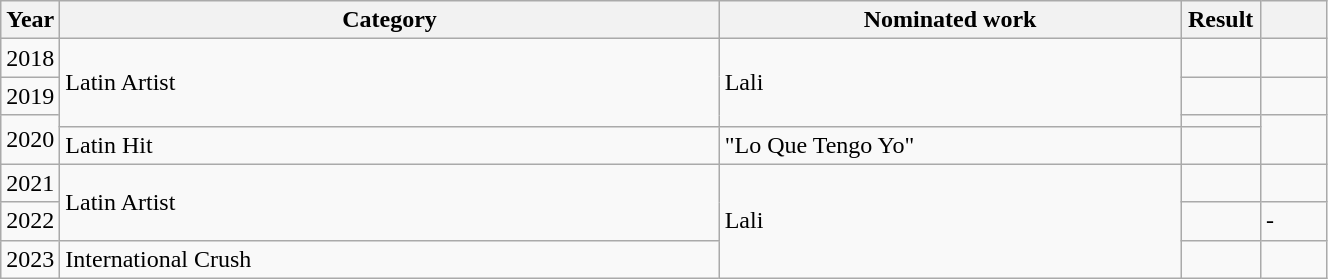<table class="wikitable plainrowheaders" style="width:70%;">
<tr>
<th scope="col" style="width:4%;">Year</th>
<th scope="col" style="width:50%;">Category</th>
<th scope="col" style="width:35%;">Nominated work</th>
<th scope="col" style="width:6%;">Result</th>
<th scope="col" style="width:6%;"></th>
</tr>
<tr>
<td>2018</td>
<td rowspan="3">Latin Artist</td>
<td rowspan="3">Lali</td>
<td></td>
<td></td>
</tr>
<tr>
<td>2019</td>
<td></td>
<td></td>
</tr>
<tr>
<td rowspan="2">2020</td>
<td></td>
<td rowspan="2"></td>
</tr>
<tr>
<td>Latin Hit</td>
<td>"Lo Que Tengo Yo"</td>
<td></td>
</tr>
<tr>
<td>2021</td>
<td rowspan="2">Latin Artist</td>
<td rowspan="3">Lali</td>
<td></td>
<td></td>
</tr>
<tr>
<td>2022</td>
<td></td>
<td>-</td>
</tr>
<tr>
<td>2023</td>
<td>International Crush</td>
<td></td>
<td></td>
</tr>
</table>
